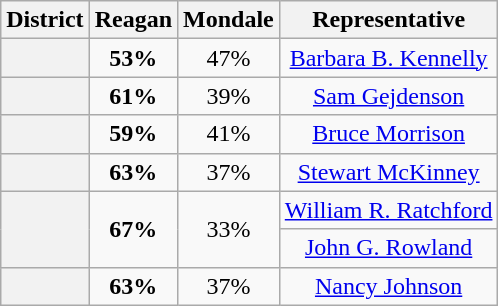<table class=wikitable>
<tr>
<th>District</th>
<th>Reagan</th>
<th>Mondale</th>
<th>Representative</th>
</tr>
<tr align=center>
<th></th>
<td><strong>53%</strong></td>
<td>47%</td>
<td><a href='#'>Barbara B. Kennelly</a></td>
</tr>
<tr align=center>
<th></th>
<td><strong>61%</strong></td>
<td>39%</td>
<td><a href='#'>Sam Gejdenson</a></td>
</tr>
<tr align=center>
<th></th>
<td><strong>59%</strong></td>
<td>41%</td>
<td><a href='#'>Bruce Morrison</a></td>
</tr>
<tr align=center>
<th></th>
<td><strong>63%</strong></td>
<td>37%</td>
<td><a href='#'>Stewart McKinney</a></td>
</tr>
<tr align=center>
<th rowspan=2 ></th>
<td rowspan=2><strong>67%</strong></td>
<td rowspan=2>33%</td>
<td><a href='#'>William R. Ratchford</a></td>
</tr>
<tr align=center>
<td><a href='#'>John G. Rowland</a></td>
</tr>
<tr align=center>
<th></th>
<td><strong>63%</strong></td>
<td>37%</td>
<td><a href='#'>Nancy Johnson</a></td>
</tr>
</table>
